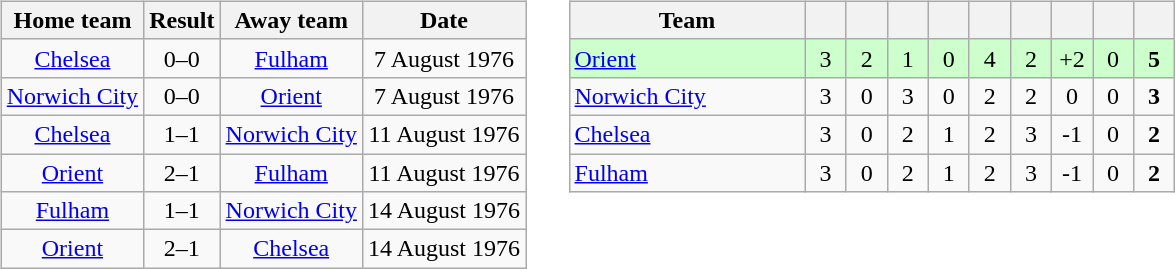<table>
<tr>
<td valign="top"><br><table class="wikitable" style="text-align: center">
<tr>
<th>Home team</th>
<th>Result</th>
<th>Away team</th>
<th>Date</th>
</tr>
<tr>
<td><a href='#'>Chelsea</a></td>
<td>0–0</td>
<td><a href='#'>Fulham</a></td>
<td>7 August 1976</td>
</tr>
<tr>
<td><a href='#'>Norwich City</a></td>
<td>0–0</td>
<td><a href='#'>Orient</a></td>
<td>7 August 1976</td>
</tr>
<tr>
<td><a href='#'>Chelsea</a></td>
<td>1–1</td>
<td><a href='#'>Norwich City</a></td>
<td>11 August 1976</td>
</tr>
<tr>
<td><a href='#'>Orient</a></td>
<td>2–1</td>
<td><a href='#'>Fulham</a></td>
<td>11 August 1976</td>
</tr>
<tr>
<td><a href='#'>Fulham</a></td>
<td>1–1</td>
<td><a href='#'>Norwich City</a></td>
<td>14 August 1976</td>
</tr>
<tr>
<td><a href='#'>Orient</a></td>
<td>2–1</td>
<td><a href='#'>Chelsea</a></td>
<td>14 August 1976</td>
</tr>
</table>
</td>
<td width="1"> </td>
<td valign="top"><br><table class="wikitable" style="text-align:center">
<tr>
<th width=150>Team</th>
<th width=20></th>
<th width=20></th>
<th width=20></th>
<th width=20></th>
<th width=20></th>
<th width=20></th>
<th width=20></th>
<th width=20></th>
<th width=20></th>
</tr>
<tr bgcolor="#ccffcc">
<td align="left"><a href='#'>Orient</a></td>
<td>3</td>
<td>2</td>
<td>1</td>
<td>0</td>
<td>4</td>
<td>2</td>
<td>+2</td>
<td>0</td>
<td><strong>5</strong></td>
</tr>
<tr>
<td align="left"><a href='#'>Norwich City</a></td>
<td>3</td>
<td>0</td>
<td>3</td>
<td>0</td>
<td>2</td>
<td>2</td>
<td>0</td>
<td>0</td>
<td><strong>3</strong></td>
</tr>
<tr>
<td align="left"><a href='#'>Chelsea</a></td>
<td>3</td>
<td>0</td>
<td>2</td>
<td>1</td>
<td>2</td>
<td>3</td>
<td>-1</td>
<td>0</td>
<td><strong>2</strong></td>
</tr>
<tr>
<td align="left"><a href='#'>Fulham</a></td>
<td>3</td>
<td>0</td>
<td>2</td>
<td>1</td>
<td>2</td>
<td>3</td>
<td>-1</td>
<td>0</td>
<td><strong>2</strong></td>
</tr>
</table>
</td>
</tr>
</table>
